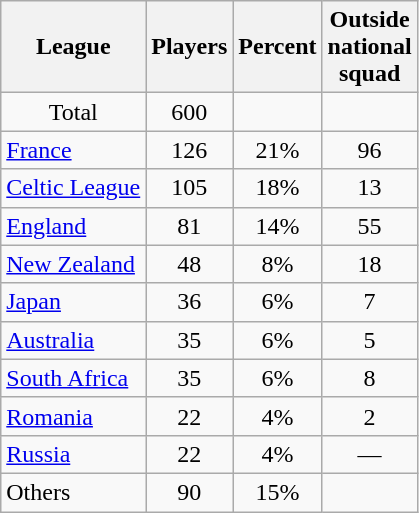<table class="wikitable sortable" style="text-align:center">
<tr>
<th>League</th>
<th>Players</th>
<th>Percent</th>
<th>Outside <br> national <br> squad</th>
</tr>
<tr>
<td>Total</td>
<td>600</td>
<td></td>
<td></td>
</tr>
<tr>
<td align=left> <a href='#'>France</a></td>
<td>126</td>
<td>21%</td>
<td>96</td>
</tr>
<tr>
<td align=left><a href='#'>Celtic League</a></td>
<td>105</td>
<td>18%</td>
<td>13</td>
</tr>
<tr>
<td align=left> <a href='#'>England</a></td>
<td>81</td>
<td>14%</td>
<td>55</td>
</tr>
<tr>
<td align=left> <a href='#'>New Zealand</a></td>
<td>48</td>
<td>8%</td>
<td>18</td>
</tr>
<tr>
<td align=left> <a href='#'>Japan</a></td>
<td>36</td>
<td>6%</td>
<td>7</td>
</tr>
<tr>
<td align=left> <a href='#'>Australia</a></td>
<td>35</td>
<td>6%</td>
<td>5</td>
</tr>
<tr>
<td align=left> <a href='#'>South Africa</a></td>
<td>35</td>
<td>6%</td>
<td>8</td>
</tr>
<tr>
<td align=left> <a href='#'>Romania</a></td>
<td>22</td>
<td>4%</td>
<td>2</td>
</tr>
<tr>
<td align=left> <a href='#'>Russia</a></td>
<td>22</td>
<td>4%</td>
<td>—</td>
</tr>
<tr>
<td align=left>Others</td>
<td>90</td>
<td>15%</td>
<td></td>
</tr>
</table>
